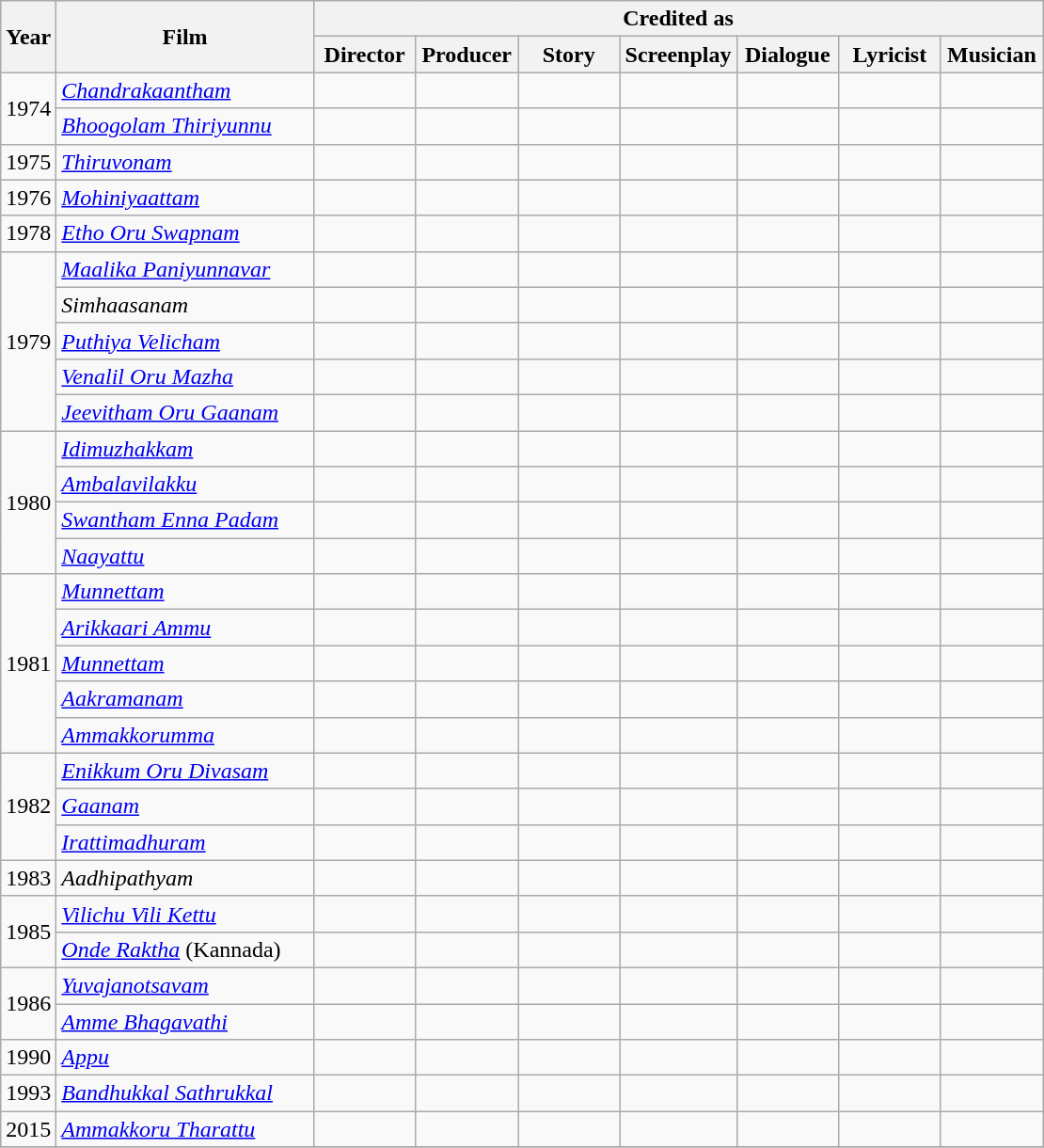<table class="wikitable">
<tr>
<th rowspan="2" style="width:30px;">Year</th>
<th rowspan="2" style="width:175px;">Film</th>
<th colspan="7">Credited as</th>
</tr>
<tr>
<th width=65>Director</th>
<th width=65>Producer</th>
<th width=65>Story</th>
<th width=65>Screenplay</th>
<th width=65>Dialogue</th>
<th width=65>Lyricist</th>
<th width=65>Musician</th>
</tr>
<tr>
<td rowspan="2">1974</td>
<td><em><a href='#'>Chandrakaantham</a></em></td>
<td style="text-align:center;"></td>
<td style="text-align:center;"></td>
<td style="text-align:center;"></td>
<td style="text-align:center;"></td>
<td style="text-align:center;"></td>
<td style="text-align:center;"></td>
<td style="text-align:center;"></td>
</tr>
<tr>
<td><em><a href='#'>Bhoogolam Thiriyunnu</a></em></td>
<td style="text-align:center;"></td>
<td style="text-align:center;"></td>
<td style="text-align:center;"></td>
<td style="text-align:center;"></td>
<td style="text-align:center;"></td>
<td style="text-align:center;"></td>
<td style="text-align:center;"></td>
</tr>
<tr>
<td>1975</td>
<td><em><a href='#'>Thiruvonam</a></em></td>
<td style="text-align:center;"></td>
<td style="text-align:center;"></td>
<td style="text-align:center;"></td>
<td style="text-align:center;"></td>
<td style="text-align:center;"></td>
<td style="text-align:center;"></td>
<td style="text-align:center;"></td>
</tr>
<tr>
<td>1976</td>
<td><em><a href='#'>Mohiniyaattam</a></em></td>
<td style="text-align:center;"></td>
<td style="text-align:center;"></td>
<td style="text-align:center;"></td>
<td style="text-align:center;"></td>
<td style="text-align:center;"></td>
<td style="text-align:center;"></td>
<td style="text-align:center;"></td>
</tr>
<tr>
<td>1978</td>
<td><em><a href='#'>Etho Oru Swapnam</a></em></td>
<td style="text-align:center;"></td>
<td style="text-align:center;"></td>
<td style="text-align:center;"></td>
<td style="text-align:center;"></td>
<td style="text-align:center;"></td>
<td style="text-align:center;"></td>
<td style="text-align:center;"></td>
</tr>
<tr>
<td rowspan="5">1979</td>
<td><em><a href='#'>Maalika Paniyunnavar</a></em></td>
<td style="text-align:center;"></td>
<td style="text-align:center;"></td>
<td style="text-align:center;"></td>
<td style="text-align:center;"></td>
<td style="text-align:center;"></td>
<td style="text-align:center;"></td>
<td style="text-align:center;"></td>
</tr>
<tr>
<td><em>Simhaasanam</em></td>
<td style="text-align:center;"></td>
<td style="text-align:center;"></td>
<td style="text-align:center;"></td>
<td style="text-align:center;"></td>
<td style="text-align:center;"></td>
<td style="text-align:center;"></td>
<td style="text-align:center;"></td>
</tr>
<tr>
<td><em><a href='#'>Puthiya Velicham</a></em></td>
<td style="text-align:center;"></td>
<td style="text-align:center;"></td>
<td style="text-align:center;"></td>
<td style="text-align:center;"></td>
<td style="text-align:center;"></td>
<td style="text-align:center;"></td>
<td style="text-align:center;"></td>
</tr>
<tr>
<td><em><a href='#'>Venalil Oru Mazha</a></em></td>
<td style="text-align:center;"></td>
<td style="text-align:center;"></td>
<td style="text-align:center;"></td>
<td style="text-align:center;"></td>
<td style="text-align:center;"></td>
<td style="text-align:center;"></td>
<td style="text-align:center;"></td>
</tr>
<tr>
<td><em><a href='#'>Jeevitham Oru Gaanam</a></em></td>
<td style="text-align:center;"></td>
<td style="text-align:center;"></td>
<td style="text-align:center;"></td>
<td style="text-align:center;"></td>
<td style="text-align:center;"></td>
<td style="text-align:center;"></td>
<td style="text-align:center;"></td>
</tr>
<tr>
<td rowspan="4">1980</td>
<td><em><a href='#'>Idimuzhakkam</a></em></td>
<td style="text-align:center;"></td>
<td style="text-align:center;"></td>
<td style="text-align:center;"></td>
<td style="text-align:center;"></td>
<td style="text-align:center;"></td>
<td style="text-align:center;"></td>
<td style="text-align:center;"></td>
</tr>
<tr>
<td><em><a href='#'>Ambalavilakku</a></em></td>
<td style="text-align:center;"></td>
<td style="text-align:center;"></td>
<td style="text-align:center;"></td>
<td style="text-align:center;"></td>
<td style="text-align:center;"></td>
<td style="text-align:center;"></td>
<td style="text-align:center;"></td>
</tr>
<tr>
<td><em><a href='#'>Swantham Enna Padam</a></em></td>
<td style="text-align:center;"></td>
<td style="text-align:center;"></td>
<td style="text-align:center;"></td>
<td style="text-align:center;"></td>
<td style="text-align:center;"></td>
<td style="text-align:center;"></td>
<td style="text-align:center;"></td>
</tr>
<tr>
<td><em><a href='#'>Naayattu</a></em></td>
<td style="text-align:center;"></td>
<td style="text-align:center;"></td>
<td style="text-align:center;"></td>
<td style="text-align:center;"></td>
<td style="text-align:center;"></td>
<td style="text-align:center;"></td>
<td style="text-align:center;"></td>
</tr>
<tr>
<td rowspan="5">1981</td>
<td><em><a href='#'>Munnettam</a></em></td>
<td style="text-align:center;"></td>
<td style="text-align:center;"></td>
<td style="text-align:center;"></td>
<td style="text-align:center;"></td>
<td style="text-align:center;"></td>
<td style="text-align:center;"></td>
<td style="text-align:center;"></td>
</tr>
<tr>
<td><em><a href='#'>Arikkaari Ammu</a></em></td>
<td style="text-align:center;"></td>
<td style="text-align:center;"></td>
<td style="text-align:center;"></td>
<td style="text-align:center;"></td>
<td style="text-align:center;"></td>
<td style="text-align:center;"></td>
<td style="text-align:center;"></td>
</tr>
<tr>
<td><em><a href='#'>Munnettam</a></em></td>
<td style="text-align:center;"></td>
<td style="text-align:center;"></td>
<td style="text-align:center;"></td>
<td style="text-align:center;"></td>
<td style="text-align:center;"></td>
<td style="text-align:center;"></td>
<td style="text-align:center;"></td>
</tr>
<tr>
<td><em><a href='#'>Aakramanam</a></em></td>
<td style="text-align:center;"></td>
<td style="text-align:center;"></td>
<td style="text-align:center;"></td>
<td style="text-align:center;"></td>
<td style="text-align:center;"></td>
<td style="text-align:center;"></td>
<td style="text-align:center;"></td>
</tr>
<tr>
<td><em><a href='#'>Ammakkorumma</a></em></td>
<td style="text-align:center;"></td>
<td style="text-align:center;"></td>
<td style="text-align:center;"></td>
<td style="text-align:center;"></td>
<td style="text-align:center;"></td>
<td style="text-align:center;"></td>
<td style="text-align:center;"></td>
</tr>
<tr>
<td rowspan="3">1982</td>
<td><em><a href='#'>Enikkum Oru Divasam</a></em></td>
<td style="text-align:center;"></td>
<td style="text-align:center;"></td>
<td style="text-align:center;"></td>
<td style="text-align:center;"></td>
<td style="text-align:center;"></td>
<td style="text-align:center;"></td>
<td style="text-align:center;"></td>
</tr>
<tr>
<td><em><a href='#'>Gaanam</a></em></td>
<td style="text-align:center;"></td>
<td style="text-align:center;"></td>
<td style="text-align:center;"></td>
<td style="text-align:center;"></td>
<td style="text-align:center;"></td>
<td style="text-align:center;"></td>
<td style="text-align:center;"></td>
</tr>
<tr>
<td><em><a href='#'>Irattimadhuram</a></em></td>
<td style="text-align:center;"></td>
<td style="text-align:center;"></td>
<td style="text-align:center;"></td>
<td style="text-align:center;"></td>
<td style="text-align:center;"></td>
<td style="text-align:center;"></td>
<td style="text-align:center;"></td>
</tr>
<tr>
<td>1983</td>
<td><em>Aadhipathyam</em></td>
<td style="text-align:center;"></td>
<td style="text-align:center;"></td>
<td style="text-align:center;"></td>
<td style="text-align:center;"></td>
<td style="text-align:center;"></td>
<td style="text-align:center;"></td>
<td style="text-align:center;"></td>
</tr>
<tr>
<td rowspan="2">1985</td>
<td><em><a href='#'>Vilichu Vili Kettu</a></em></td>
<td style="text-align:center;"></td>
<td style="text-align:center;"></td>
<td style="text-align:center;"></td>
<td style="text-align:center;"></td>
<td style="text-align:center;"></td>
<td style="text-align:center;"></td>
<td style="text-align:center;"></td>
</tr>
<tr>
<td><em><a href='#'>Onde Raktha</a></em> (Kannada)</td>
<td style="text-align:center;"></td>
<td style="text-align:center;"></td>
<td style="text-align:center;"></td>
<td style="text-align:center;"></td>
<td style="text-align:center;"></td>
<td></td>
<td style="text-align:center;"></td>
</tr>
<tr>
<td rowspan="2">1986</td>
<td><em><a href='#'>Yuvajanotsavam</a></em></td>
<td style="text-align:center;"></td>
<td style="text-align:center;"></td>
<td style="text-align:center;"></td>
<td style="text-align:center;"></td>
<td style="text-align:center;"></td>
<td style="text-align:center;"></td>
<td style="text-align:center;"></td>
</tr>
<tr>
<td><em><a href='#'>Amme Bhagavathi</a></em></td>
<td style="text-align:center;"></td>
<td style="text-align:center;"></td>
<td style="text-align:center;"></td>
<td style="text-align:center;"></td>
<td style="text-align:center;"></td>
<td style="text-align:center;"></td>
<td style="text-align:center;"></td>
</tr>
<tr>
<td>1990</td>
<td><em><a href='#'>Appu</a></em></td>
<td style="text-align:center;"></td>
<td style="text-align:center;"></td>
<td style="text-align:center;"></td>
<td style="text-align:center;"></td>
<td style="text-align:center;"></td>
<td style="text-align:center;"></td>
<td style="text-align:center;"></td>
</tr>
<tr>
<td>1993</td>
<td><em><a href='#'>Bandhukkal Sathrukkal</a></em></td>
<td style="text-align:center;"></td>
<td style="text-align:center;"></td>
<td style="text-align:center;"></td>
<td style="text-align:center;"></td>
<td style="text-align:center;"></td>
<td style="text-align:center;"></td>
<td style="text-align:center;"></td>
</tr>
<tr>
<td>2015</td>
<td><em><a href='#'>Ammakkoru Tharattu</a></em></td>
<td style="text-align:center;"></td>
<td style="text-align:center;"></td>
<td style="text-align:center;"></td>
<td style="text-align:center;"></td>
<td style="text-align:center;"></td>
<td style="text-align:center;"></td>
<td style="text-align:center;"></td>
</tr>
<tr>
</tr>
</table>
